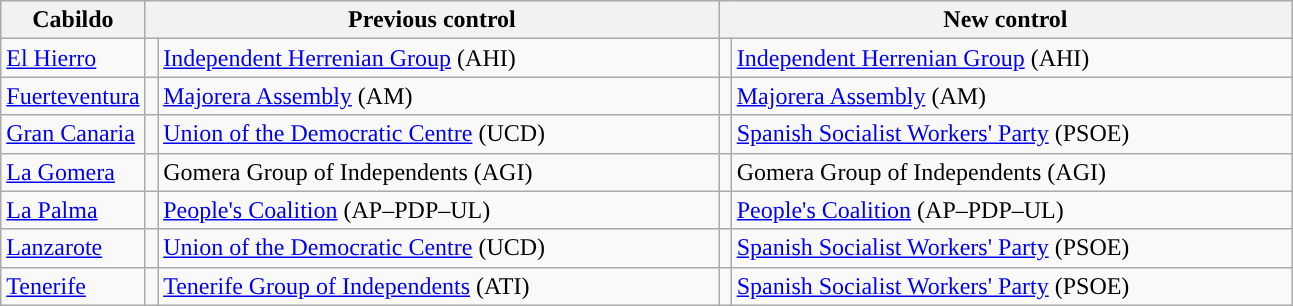<table class="wikitable sortable">
<tr>
<th>Cabildo</th>
<th colspan="2" style="width:375px;">Previous control</th>
<th colspan="2" style="width:375px;">New control</th>
</tr>
<tr>
<td><a href='#'>El Hierro</a></td>
<td width="1" style="color:inherit;background:"></td>
<td><a href='#'>Independent Herrenian Group</a> (AHI)</td>
<td width="1" style="color:inherit;background:"></td>
<td><a href='#'>Independent Herrenian Group</a> (AHI)</td>
</tr>
<tr>
<td><a href='#'>Fuerteventura</a></td>
<td style="color:inherit;background:"></td>
<td><a href='#'>Majorera Assembly</a> (AM)</td>
<td style="color:inherit;background:"></td>
<td><a href='#'>Majorera Assembly</a> (AM)</td>
</tr>
<tr>
<td><a href='#'>Gran Canaria</a></td>
<td style="color:inherit;background:"></td>
<td><a href='#'>Union of the Democratic Centre</a> (UCD)</td>
<td style="color:inherit;background:"></td>
<td><a href='#'>Spanish Socialist Workers' Party</a> (PSOE)</td>
</tr>
<tr>
<td><a href='#'>La Gomera</a></td>
<td style="color:inherit;background:"></td>
<td>Gomera Group of Independents (AGI)</td>
<td style="color:inherit;background:"></td>
<td>Gomera Group of Independents (AGI)</td>
</tr>
<tr>
<td><a href='#'>La Palma</a></td>
<td style="color:inherit;background:"></td>
<td><a href='#'>People's Coalition</a> (AP–PDP–UL)</td>
<td style="color:inherit;background:"></td>
<td><a href='#'>People's Coalition</a> (AP–PDP–UL)</td>
</tr>
<tr>
<td><a href='#'>Lanzarote</a></td>
<td style="color:inherit;background:"></td>
<td><a href='#'>Union of the Democratic Centre</a> (UCD)</td>
<td style="color:inherit;background:"></td>
<td><a href='#'>Spanish Socialist Workers' Party</a> (PSOE)</td>
</tr>
<tr>
<td><a href='#'>Tenerife</a></td>
<td style="color:inherit;background:"></td>
<td><a href='#'>Tenerife Group of Independents</a> (ATI)</td>
<td style="color:inherit;background:"></td>
<td><a href='#'>Spanish Socialist Workers' Party</a> (PSOE)</td>
</tr>
</table>
